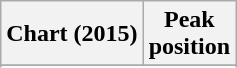<table class="wikitable sortable plainrowheaders" style="text-align:center">
<tr>
<th scope="col">Chart (2015)</th>
<th scope="col">Peak<br> position</th>
</tr>
<tr>
</tr>
<tr>
</tr>
</table>
